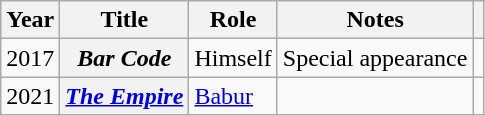<table class="wikitable sortable plainrowheaders">
<tr>
<th>Year</th>
<th>Title</th>
<th>Role</th>
<th class="unsortable">Notes</th>
<th class="unsortable"></th>
</tr>
<tr>
<td>2017</td>
<th scope="row"><em>Bar Code</em></th>
<td>Himself</td>
<td>Special appearance</td>
<td></td>
</tr>
<tr>
<td>2021</td>
<th scope="row"><em><a href='#'>The Empire</a></em></th>
<td><a href='#'>Babur</a></td>
<td></td>
<td></td>
</tr>
</table>
